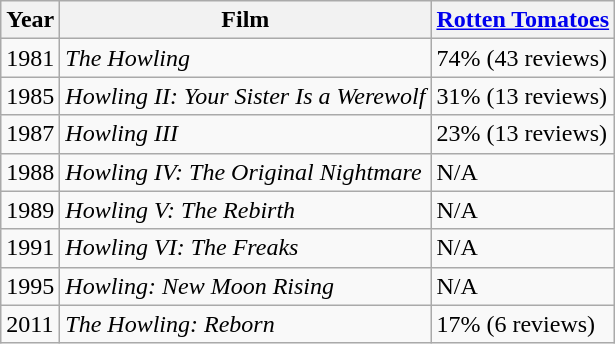<table class="wikitable sortable">
<tr>
<th>Year</th>
<th>Film</th>
<th><a href='#'>Rotten Tomatoes</a></th>
</tr>
<tr>
<td>1981</td>
<td><em>The Howling</em></td>
<td>74% (43 reviews)</td>
</tr>
<tr>
<td>1985</td>
<td><em>Howling II: Your Sister Is a Werewolf</em></td>
<td>31% (13 reviews)</td>
</tr>
<tr>
<td>1987</td>
<td><em>Howling III</em></td>
<td>23% (13 reviews)</td>
</tr>
<tr>
<td>1988</td>
<td><em>Howling IV: The Original Nightmare</em></td>
<td>N/A</td>
</tr>
<tr>
<td>1989</td>
<td><em>Howling V: The Rebirth</em></td>
<td>N/A</td>
</tr>
<tr>
<td>1991</td>
<td><em>Howling VI: The Freaks</em></td>
<td>N/A</td>
</tr>
<tr>
<td>1995</td>
<td><em>Howling: New Moon Rising</em></td>
<td>N/A</td>
</tr>
<tr>
<td>2011</td>
<td><em>The Howling: Reborn</em></td>
<td>17% (6 reviews)</td>
</tr>
</table>
